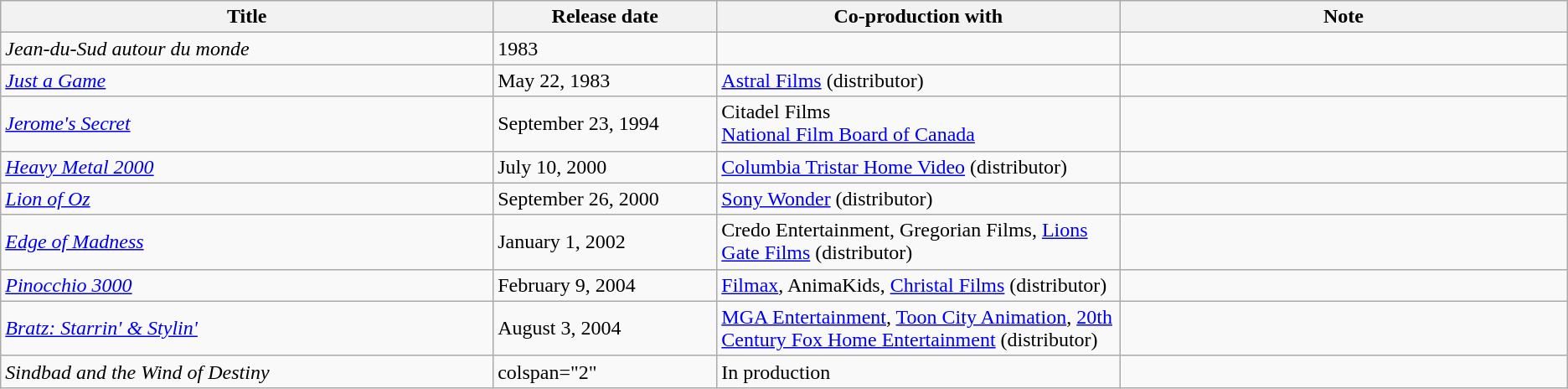<table class="wikitable sortable" style="width: auto style="width:85%; table-layout: fixed">
<tr>
<th style="width:22%;">Title</th>
<th style="width:10%;">Release date</th>
<th style="width:18%;">Co-production with</th>
<th style="width:20%;">Note</th>
</tr>
<tr>
<td><em>Jean-du-Sud autour du monde</em></td>
<td>1983</td>
<td></td>
<td></td>
</tr>
<tr>
<td><em><a href='#'>Just a Game</a></em></td>
<td>May 22, 1983</td>
<td><a href='#'>Astral Films</a> (distributor)</td>
<td></td>
</tr>
<tr>
<td><em><a href='#'>Jerome's Secret</a></em></td>
<td>September 23, 1994</td>
<td>Citadel Films<br><a href='#'>National Film Board of Canada</a></td>
<td></td>
</tr>
<tr>
<td><em><a href='#'>Heavy Metal 2000</a></em></td>
<td>July 10, 2000</td>
<td><a href='#'>Columbia Tristar Home Video</a> (distributor)</td>
<td></td>
</tr>
<tr>
<td><em><a href='#'>Lion of Oz</a></em></td>
<td>September 26, 2000</td>
<td><a href='#'>Sony Wonder</a> (distributor)</td>
<td></td>
</tr>
<tr>
<td><em><a href='#'>Edge of Madness</a></em></td>
<td>January 1, 2002</td>
<td>Credo Entertainment, Gregorian Films, <a href='#'>Lions Gate Films</a> (distributor)</td>
<td></td>
</tr>
<tr>
<td><em><a href='#'>Pinocchio 3000</a></em></td>
<td>February 9, 2004</td>
<td><a href='#'>Filmax</a>, AnimaKids, <a href='#'>Christal Films</a> (distributor)</td>
<td></td>
</tr>
<tr>
<td><em><a href='#'>Bratz: Starrin' & Stylin'</a></em></td>
<td>August 3, 2004</td>
<td><a href='#'>MGA Entertainment</a>, <a href='#'>Toon City Animation</a>, <a href='#'>20th Century Fox Home Entertainment</a> (distributor)</td>
<td></td>
</tr>
<tr>
<td><em>Sindbad and the Wind of Destiny</em></td>
<td>colspan="2" </td>
<td>In production</td>
</tr>
</table>
